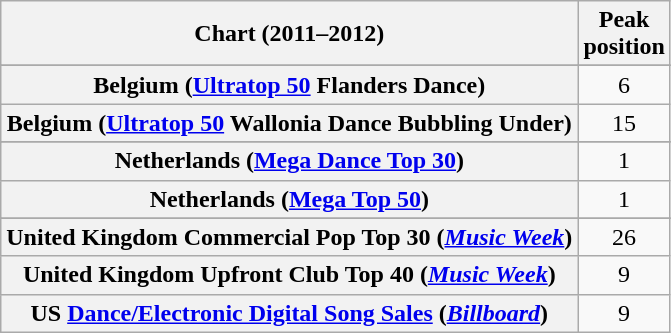<table class="wikitable plainrowheaders sortable">
<tr>
<th>Chart (2011–2012)</th>
<th>Peak<br>position</th>
</tr>
<tr>
</tr>
<tr>
<th scope="row">Belgium (<a href='#'>Ultratop 50</a> Flanders Dance)</th>
<td align=center>6</td>
</tr>
<tr>
<th scope="row">Belgium (<a href='#'>Ultratop 50</a> Wallonia Dance Bubbling Under)</th>
<td align=center>15</td>
</tr>
<tr>
</tr>
<tr>
</tr>
<tr>
</tr>
<tr>
<th scope="row">Netherlands (<a href='#'>Mega Dance Top 30</a>)</th>
<td align=center>1</td>
</tr>
<tr>
<th scope="row">Netherlands (<a href='#'>Mega Top 50</a>)</th>
<td align=center>1</td>
</tr>
<tr>
</tr>
<tr>
<th scope="row">United Kingdom Commercial Pop Top 30 (<em><a href='#'>Music Week</a></em>)</th>
<td align=center>26</td>
</tr>
<tr>
<th scope="row">United Kingdom Upfront Club Top 40 (<em><a href='#'>Music Week</a></em>)</th>
<td align=center>9</td>
</tr>
<tr>
<th scope="row">US <a href='#'>Dance/Electronic Digital Song Sales</a> (<em><a href='#'>Billboard</a></em>)</th>
<td align=center>9</td>
</tr>
</table>
